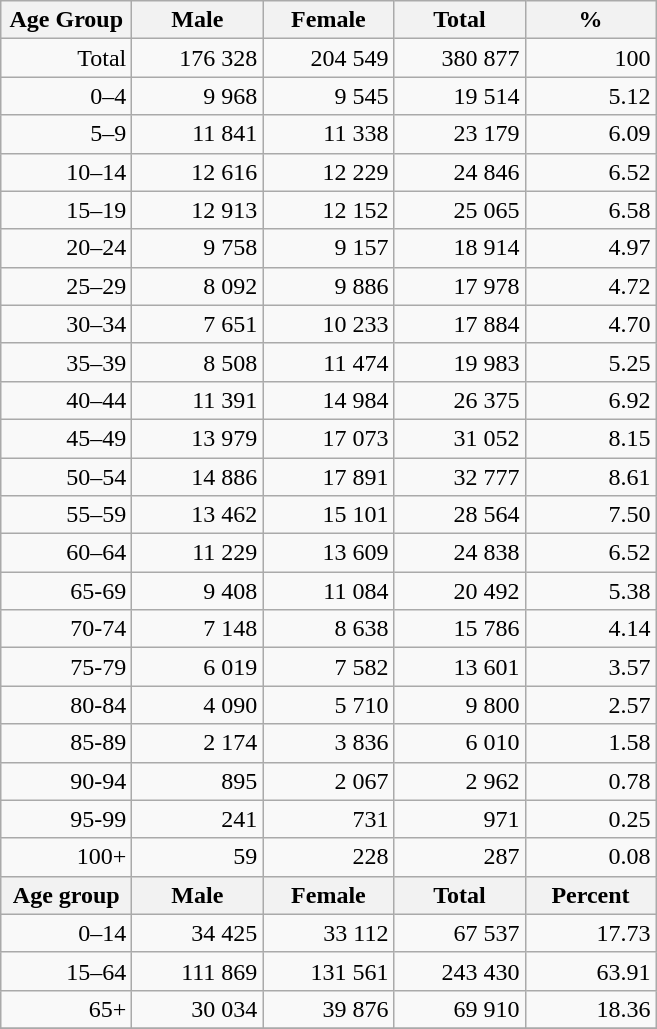<table class="wikitable">
<tr>
<th width="80pt">Age Group</th>
<th width="80pt">Male</th>
<th width="80pt">Female</th>
<th width="80pt">Total</th>
<th width="80pt">%</th>
</tr>
<tr>
<td align="right">Total</td>
<td align="right">176 328</td>
<td align="right">204 549</td>
<td align="right">380 877</td>
<td align="right">100</td>
</tr>
<tr>
<td align="right">0–4</td>
<td align="right">9 968</td>
<td align="right">9 545</td>
<td align="right">19 514</td>
<td align="right">5.12</td>
</tr>
<tr>
<td align="right">5–9</td>
<td align="right">11 841</td>
<td align="right">11 338</td>
<td align="right">23 179</td>
<td align="right">6.09</td>
</tr>
<tr>
<td align="right">10–14</td>
<td align="right">12 616</td>
<td align="right">12 229</td>
<td align="right">24 846</td>
<td align="right">6.52</td>
</tr>
<tr>
<td align="right">15–19</td>
<td align="right">12 913</td>
<td align="right">12 152</td>
<td align="right">25 065</td>
<td align="right">6.58</td>
</tr>
<tr>
<td align="right">20–24</td>
<td align="right">9 758</td>
<td align="right">9 157</td>
<td align="right">18 914</td>
<td align="right">4.97</td>
</tr>
<tr>
<td align="right">25–29</td>
<td align="right">8 092</td>
<td align="right">9 886</td>
<td align="right">17 978</td>
<td align="right">4.72</td>
</tr>
<tr>
<td align="right">30–34</td>
<td align="right">7 651</td>
<td align="right">10 233</td>
<td align="right">17 884</td>
<td align="right">4.70</td>
</tr>
<tr>
<td align="right">35–39</td>
<td align="right">8 508</td>
<td align="right">11 474</td>
<td align="right">19 983</td>
<td align="right">5.25</td>
</tr>
<tr>
<td align="right">40–44</td>
<td align="right">11 391</td>
<td align="right">14 984</td>
<td align="right">26 375</td>
<td align="right">6.92</td>
</tr>
<tr>
<td align="right">45–49</td>
<td align="right">13 979</td>
<td align="right">17 073</td>
<td align="right">31 052</td>
<td align="right">8.15</td>
</tr>
<tr>
<td align="right">50–54</td>
<td align="right">14 886</td>
<td align="right">17 891</td>
<td align="right">32 777</td>
<td align="right">8.61</td>
</tr>
<tr>
<td align="right">55–59</td>
<td align="right">13 462</td>
<td align="right">15 101</td>
<td align="right">28 564</td>
<td align="right">7.50</td>
</tr>
<tr>
<td align="right">60–64</td>
<td align="right">11 229</td>
<td align="right">13 609</td>
<td align="right">24 838</td>
<td align="right">6.52</td>
</tr>
<tr>
<td align="right">65-69</td>
<td align="right">9 408</td>
<td align="right">11 084</td>
<td align="right">20 492</td>
<td align="right">5.38</td>
</tr>
<tr>
<td align="right">70-74</td>
<td align="right">7 148</td>
<td align="right">8 638</td>
<td align="right">15 786</td>
<td align="right">4.14</td>
</tr>
<tr>
<td align="right">75-79</td>
<td align="right">6 019</td>
<td align="right">7 582</td>
<td align="right">13 601</td>
<td align="right">3.57</td>
</tr>
<tr>
<td align="right">80-84</td>
<td align="right">4 090</td>
<td align="right">5 710</td>
<td align="right">9 800</td>
<td align="right">2.57</td>
</tr>
<tr>
<td align="right">85-89</td>
<td align="right">2 174</td>
<td align="right">3 836</td>
<td align="right">6 010</td>
<td align="right">1.58</td>
</tr>
<tr>
<td align="right">90-94</td>
<td align="right">895</td>
<td align="right">2 067</td>
<td align="right">2 962</td>
<td align="right">0.78</td>
</tr>
<tr>
<td align="right">95-99</td>
<td align="right">241</td>
<td align="right">731</td>
<td align="right">971</td>
<td align="right">0.25</td>
</tr>
<tr>
<td align="right">100+</td>
<td align="right">59</td>
<td align="right">228</td>
<td align="right">287</td>
<td align="right">0.08</td>
</tr>
<tr>
<th width="50">Age group</th>
<th width="80pt">Male</th>
<th width="80">Female</th>
<th width="80">Total</th>
<th width="50">Percent</th>
</tr>
<tr>
<td align="right">0–14</td>
<td align="right">34 425</td>
<td align="right">33 112</td>
<td align="right">67 537</td>
<td align="right">17.73</td>
</tr>
<tr>
<td align="right">15–64</td>
<td align="right">111 869</td>
<td align="right">131 561</td>
<td align="right">243 430</td>
<td align="right">63.91</td>
</tr>
<tr>
<td align="right">65+</td>
<td align="right">30 034</td>
<td align="right">39 876</td>
<td align="right">69 910</td>
<td align="right">18.36</td>
</tr>
<tr>
</tr>
</table>
